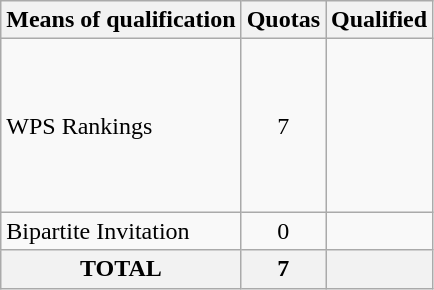<table class = "wikitable">
<tr>
<th>Means of qualification</th>
<th>Quotas</th>
<th>Qualified</th>
</tr>
<tr>
<td>WPS Rankings</td>
<td align="center">7</td>
<td><br><br><br><br><br><br></td>
</tr>
<tr>
<td>Bipartite Invitation</td>
<td align="center">0</td>
<td></td>
</tr>
<tr>
<th>TOTAL</th>
<th>7</th>
<th></th>
</tr>
</table>
